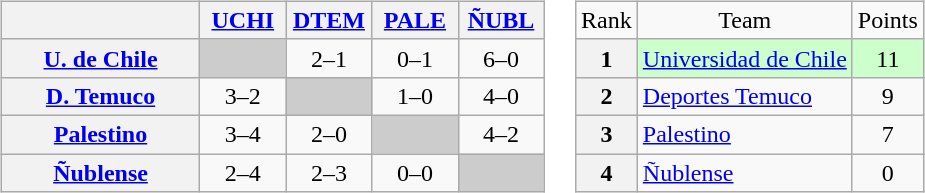<table>
<tr>
<td><br><table class="wikitable" style="text-align:center">
<tr>
<th width="125"> </th>
<th width="50"><a href='#'>UCHI</a></th>
<th width="50"><a href='#'>DTEM</a></th>
<th width="50"><a href='#'>PALE</a></th>
<th width="50"><a href='#'>ÑUBL</a></th>
</tr>
<tr>
<th><a href='#'>U. de Chile</a></th>
<td bgcolor="#CCCCCC"></td>
<td>2–1</td>
<td>0–1</td>
<td>6–0</td>
</tr>
<tr>
<th><a href='#'>D. Temuco</a></th>
<td>3–2</td>
<td bgcolor="#CCCCCC"></td>
<td>1–0</td>
<td>4–0</td>
</tr>
<tr>
<th><a href='#'>Palestino</a></th>
<td>3–4</td>
<td>2–0</td>
<td bgcolor="#CCCCCC"></td>
<td>4–2</td>
</tr>
<tr>
<th><a href='#'>Ñublense</a></th>
<td>2–4</td>
<td>2–3</td>
<td>0–0</td>
<td bgcolor="#CCCCCC"></td>
</tr>
</table>
</td>
<td><br><table class="wikitable" style="text-align: center;">
<tr>
<td>Rank</td>
<td>Team</td>
<td>Points</td>
</tr>
<tr bgcolor="#ccffcc">
<th>1</th>
<td style="text-align: left;"><a href='#'>Universidad de Chile</a></td>
<td>11</td>
</tr>
<tr>
<th>2</th>
<td style="text-align: left;"><a href='#'>Deportes Temuco</a></td>
<td>9</td>
</tr>
<tr>
<th>3</th>
<td style="text-align: left;"><a href='#'>Palestino</a></td>
<td>7</td>
</tr>
<tr>
<th>4</th>
<td style="text-align: left;"><a href='#'>Ñublense</a></td>
<td>0</td>
</tr>
</table>
</td>
</tr>
</table>
